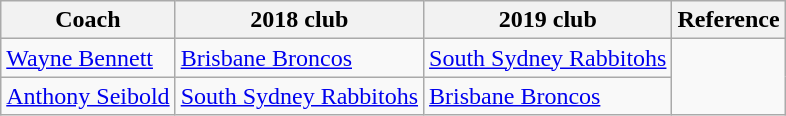<table class="wikitable">
<tr>
<th>Coach</th>
<th>2018 club</th>
<th>2019 club</th>
<th>Reference</th>
</tr>
<tr>
<td><a href='#'>Wayne Bennett</a></td>
<td> <a href='#'>Brisbane Broncos</a></td>
<td> <a href='#'>South Sydney Rabbitohs</a></td>
<td rowspan="2"></td>
</tr>
<tr>
<td><a href='#'>Anthony Seibold</a></td>
<td> <a href='#'>South Sydney Rabbitohs</a></td>
<td> <a href='#'>Brisbane Broncos</a></td>
</tr>
</table>
